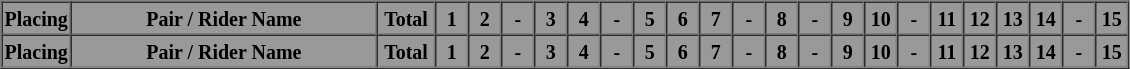<table border="1" cellspacing="0" cellpadding="1" align="left">
<tr align="center" style="background:#999999;">
<td width="15"><small><strong>Placing</strong></small></td>
<td width="200"><small><strong>Pair / Rider Name</strong></small></td>
<td width="35"><small><strong>Total</strong></small></td>
<td width="18"><small><strong> 1</strong></small></td>
<td width="18"><small><strong> 2</strong></small></td>
<td width="18"><small><strong> -</strong></small></td>
<td width="18"><small><strong> 3</strong></small></td>
<td width="18"><small><strong> 4</strong></small></td>
<td width="18"><small><strong> -</strong></small></td>
<td width="18"><small><strong> 5</strong></small></td>
<td width="18"><small><strong> 6</strong></small></td>
<td width="18"><small><strong> 7</strong></small></td>
<td width="18"><small><strong> -</strong></small></td>
<td width="18"><small><strong> 8</strong></small></td>
<td width="18"><small><strong> -</strong></small></td>
<td width="18"><small><strong> 9</strong></small></td>
<td width="18"><small><strong>10</strong></small></td>
<td width="18"><small><strong> -</strong></small></td>
<td width="18"><small><strong>11</strong></small></td>
<td width="18"><small><strong>12</strong></small></td>
<td width="18"><small><strong>13</strong></small></td>
<td width="18"><small><strong>14</strong></small></td>
<td width="18"><small><strong> -</strong></small></td>
<td width="18"><small><strong>15</strong></small><br>





</td>
</tr>
<tr align="center" style="background:#999999;">
<td width="15"><small><strong>Placing</strong></small></td>
<td width="200"><small><strong>Pair / Rider Name</strong></small></td>
<td width="35"><small><strong>Total</strong></small></td>
<td width="18"><small><strong> 1</strong></small></td>
<td width="18"><small><strong> 2</strong></small></td>
<td width="18"><small><strong> -</strong></small></td>
<td width="18"><small><strong> 3</strong></small></td>
<td width="18"><small><strong> 4</strong></small></td>
<td width="18"><small><strong> -</strong></small></td>
<td width="18"><small><strong> 5</strong></small></td>
<td width="18"><small><strong> 6</strong></small></td>
<td width="18"><small><strong> 7</strong></small></td>
<td width="18"><small><strong> -</strong></small></td>
<td width="18"><small><strong> 8</strong></small></td>
<td width="18"><small><strong> -</strong></small></td>
<td width="18"><small><strong> 9</strong></small></td>
<td width="18"><small><strong>10</strong></small></td>
<td width="18"><small><strong> -</strong></small></td>
<td width="18"><small><strong>11</strong></small></td>
<td width="18"><small><strong>12</strong></small></td>
<td width="18"><small><strong>13</strong></small></td>
<td width="18"><small><strong>14</strong></small></td>
<td width="18"><small><strong> -</strong></small></td>
<td width="18"><small><strong>15</strong></small></td>
</tr>
</table>
